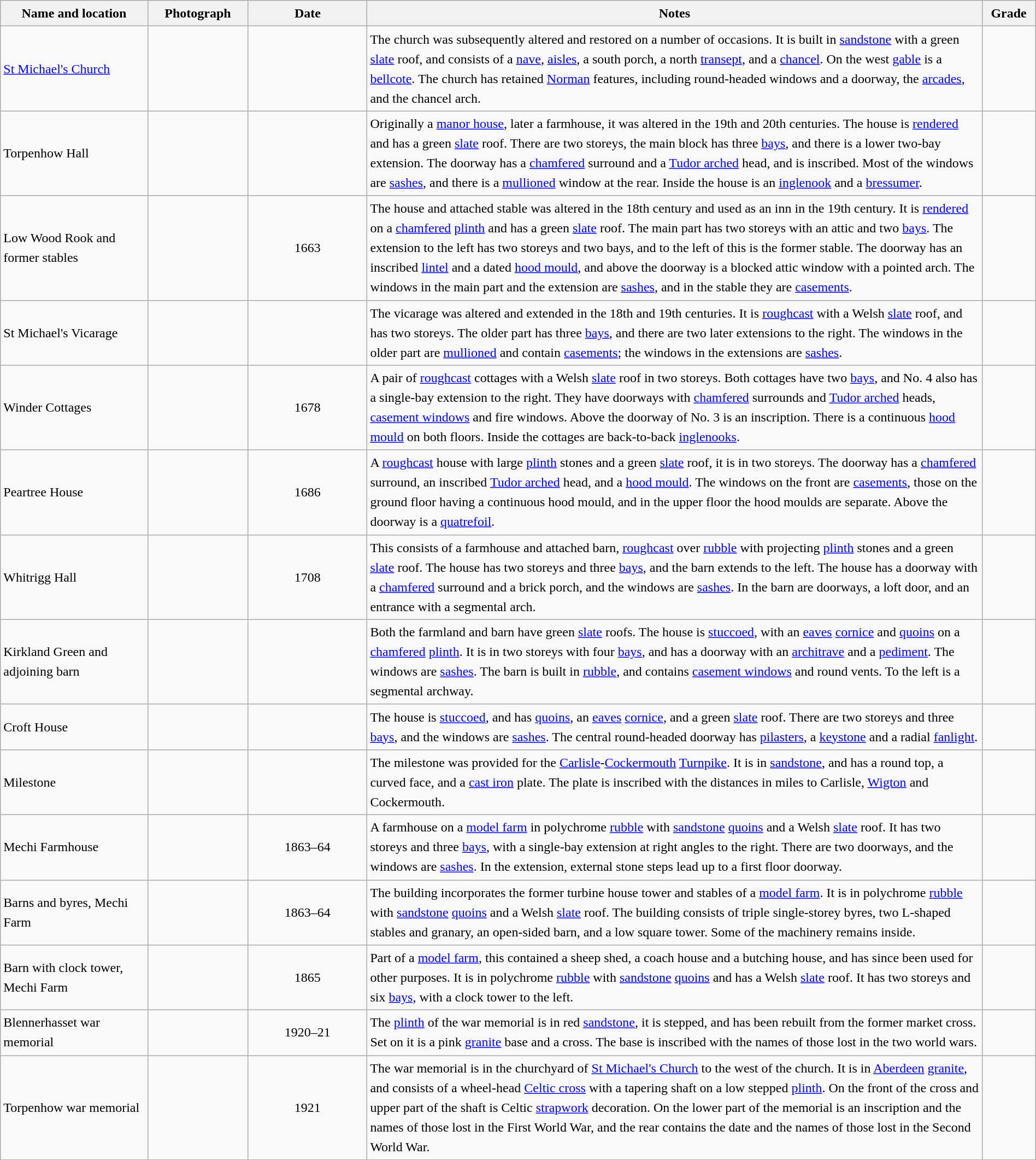<table class="wikitable sortable plainrowheaders" style="width:100%;border:0px;text-align:left;line-height:150%;">
<tr>
<th scope="col"  style="width:150px">Name and location</th>
<th scope="col"  style="width:100px" class="unsortable">Photograph</th>
<th scope="col"  style="width:120px">Date</th>
<th scope="col"  style="width:650px" class="unsortable">Notes</th>
<th scope="col"  style="width:50px">Grade</th>
</tr>
<tr>
<td><a href='#'>St Michael's Church</a><br><small></small></td>
<td></td>
<td align="center"></td>
<td>The church was subsequently altered and restored on a number of occasions.  It is built in <a href='#'>sandstone</a> with a green <a href='#'>slate</a> roof, and consists of a <a href='#'>nave</a>, <a href='#'>aisles</a>, a south porch, a north <a href='#'>transept</a>, and a <a href='#'>chancel</a>.  On the west <a href='#'>gable</a> is a <a href='#'>bellcote</a>.  The church has retained <a href='#'>Norman</a> features, including round-headed windows and a doorway, the <a href='#'>arcades</a>, and the chancel arch.</td>
<td align="center" ></td>
</tr>
<tr>
<td>Torpenhow Hall<br><small></small></td>
<td></td>
<td align="center"></td>
<td>Originally a <a href='#'>manor house</a>, later a farmhouse, it was altered in the 19th and 20th centuries.  The house is <a href='#'>rendered</a> and has a green <a href='#'>slate</a> roof.  There are two storeys, the main block has three <a href='#'>bays</a>, and there is a lower two-bay extension.  The doorway has a <a href='#'>chamfered</a> surround and a <a href='#'>Tudor arched</a> head, and is inscribed.  Most of the windows are <a href='#'>sashes</a>, and there is a <a href='#'>mullioned</a> window at the rear.  Inside the house is an <a href='#'>inglenook</a> and a <a href='#'>bressumer</a>.</td>
<td align="center" ></td>
</tr>
<tr>
<td>Low Wood Rook and former stables<br><small></small></td>
<td></td>
<td align="center">1663</td>
<td>The house and attached stable was altered in the 18th century and used as an inn in the 19th century.  It is <a href='#'>rendered</a> on a <a href='#'>chamfered</a> <a href='#'>plinth</a> and has a green <a href='#'>slate</a> roof.  The main part has two storeys with an attic and two <a href='#'>bays</a>.  The extension to the left has two storeys and two bays, and to the left of this is the former stable.  The doorway has an inscribed <a href='#'>lintel</a> and a dated <a href='#'>hood mould</a>, and above the doorway is a blocked attic window with a pointed arch.  The windows in the main part and the extension are <a href='#'>sashes</a>, and in the stable they are <a href='#'>casements</a>.</td>
<td align="center" ></td>
</tr>
<tr>
<td>St Michael's Vicarage<br><small></small></td>
<td></td>
<td align="center"></td>
<td>The vicarage was altered and extended in the 18th and 19th centuries.  It is <a href='#'>roughcast</a> with a Welsh <a href='#'>slate</a> roof, and has two storeys.  The older part has three <a href='#'>bays</a>, and there are two later extensions to the right.  The windows in the older part are <a href='#'>mullioned</a> and contain <a href='#'>casements</a>; the windows in the extensions are <a href='#'>sashes</a>.</td>
<td align="center" ></td>
</tr>
<tr>
<td>Winder Cottages<br><small></small></td>
<td></td>
<td align="center">1678</td>
<td>A pair of <a href='#'>roughcast</a> cottages with a Welsh <a href='#'>slate</a> roof in two storeys.  Both cottages have two <a href='#'>bays</a>, and No. 4 also has a single-bay extension to the right.  They have doorways with <a href='#'>chamfered</a> surrounds and <a href='#'>Tudor arched</a> heads, <a href='#'>casement windows</a> and fire windows.  Above the doorway of No. 3 is an inscription.  There is a continuous <a href='#'>hood mould</a> on both floors.  Inside the cottages are back-to-back <a href='#'>inglenooks</a>.</td>
<td align="center" ></td>
</tr>
<tr>
<td>Peartree House<br><small></small></td>
<td></td>
<td align="center">1686</td>
<td>A <a href='#'>roughcast</a> house with large <a href='#'>plinth</a> stones and a green <a href='#'>slate</a> roof, it is in two storeys.  The doorway has a <a href='#'>chamfered</a> surround, an inscribed <a href='#'>Tudor arched</a> head, and a <a href='#'>hood mould</a>.  The windows on the front are <a href='#'>casements</a>, those on the ground floor having a continuous hood mould, and in the upper floor the hood moulds are separate.  Above the doorway is a <a href='#'>quatrefoil</a>.</td>
<td align="center" ></td>
</tr>
<tr>
<td>Whitrigg Hall<br><small></small></td>
<td></td>
<td align="center">1708</td>
<td>This consists of a farmhouse and attached barn, <a href='#'>roughcast</a> over <a href='#'>rubble</a> with projecting <a href='#'>plinth</a> stones and a green <a href='#'>slate</a> roof.  The house has two storeys and three <a href='#'>bays</a>, and the barn extends to the left.  The house has a doorway with a <a href='#'>chamfered</a> surround and a brick porch, and the windows are <a href='#'>sashes</a>.  In the barn are doorways, a loft door, and an entrance with a segmental arch.</td>
<td align="center" ></td>
</tr>
<tr>
<td>Kirkland Green and adjoining barn<br><small></small></td>
<td></td>
<td align="center"></td>
<td>Both the farmland and barn have green <a href='#'>slate</a> roofs.  The house is <a href='#'>stuccoed</a>, with an <a href='#'>eaves</a> <a href='#'>cornice</a> and <a href='#'>quoins</a> on a <a href='#'>chamfered</a> <a href='#'>plinth</a>.  It is in two storeys with four <a href='#'>bays</a>, and has a doorway with an <a href='#'>architrave</a> and a <a href='#'>pediment</a>.  The windows are <a href='#'>sashes</a>.  The barn is built in <a href='#'>rubble</a>, and contains <a href='#'>casement windows</a> and round vents.  To the left is a segmental archway.</td>
<td align="center" ></td>
</tr>
<tr>
<td>Croft House<br><small></small></td>
<td></td>
<td align="center"></td>
<td>The house is <a href='#'>stuccoed</a>, and has <a href='#'>quoins</a>, an <a href='#'>eaves</a> <a href='#'>cornice</a>, and a green <a href='#'>slate</a> roof.  There are two storeys and three <a href='#'>bays</a>, and the windows are <a href='#'>sashes</a>.  The central round-headed doorway has <a href='#'>pilasters</a>, a <a href='#'>keystone</a> and a radial <a href='#'>fanlight</a>.</td>
<td align="center" ></td>
</tr>
<tr>
<td>Milestone<br><small></small></td>
<td></td>
<td align="center"></td>
<td>The milestone was provided for the <a href='#'>Carlisle</a>-<a href='#'>Cockermouth</a> <a href='#'>Turnpike</a>.  It is in <a href='#'>sandstone</a>, and has a round top, a curved face, and a <a href='#'>cast iron</a> plate.  The plate is inscribed with the distances in miles to Carlisle, <a href='#'>Wigton</a> and Cockermouth.</td>
<td align="center" ></td>
</tr>
<tr>
<td>Mechi Farmhouse<br><small></small></td>
<td></td>
<td align="center">1863–64</td>
<td>A farmhouse on a <a href='#'>model farm</a> in polychrome <a href='#'>rubble</a> with <a href='#'>sandstone</a> <a href='#'>quoins</a> and a Welsh <a href='#'>slate</a> roof.  It has two storeys and three <a href='#'>bays</a>, with a single-bay extension at right angles to the right.  There are two doorways, and the windows are <a href='#'>sashes</a>.  In the extension, external stone steps lead up to a first floor doorway.</td>
<td align="center" ></td>
</tr>
<tr>
<td>Barns and byres, Mechi Farm<br><small></small></td>
<td></td>
<td align="center">1863–64</td>
<td>The building incorporates the former turbine house tower and stables of a <a href='#'>model farm</a>.  It is in polychrome <a href='#'>rubble</a> with <a href='#'>sandstone</a> <a href='#'>quoins</a> and a Welsh <a href='#'>slate</a> roof.  The building consists of triple single-storey byres, two L-shaped stables and granary, an open-sided barn, and a low square tower. Some of the machinery remains inside.</td>
<td align="center" ></td>
</tr>
<tr>
<td>Barn with clock tower, Mechi Farm<br><small></small></td>
<td></td>
<td align="center">1865</td>
<td>Part of a <a href='#'>model farm</a>, this contained a sheep shed, a coach house and a butching house, and has since been used for other purposes.  It is in polychrome <a href='#'>rubble</a> with <a href='#'>sandstone</a> <a href='#'>quoins</a> and has a Welsh <a href='#'>slate</a> roof.  It has two storeys and six <a href='#'>bays</a>, with a clock tower to the left.</td>
<td align="center" ></td>
</tr>
<tr>
<td>Blennerhasset war memorial<br><small></small></td>
<td></td>
<td align="center">1920–21</td>
<td>The <a href='#'>plinth</a> of the war memorial is in red <a href='#'>sandstone</a>, it is stepped, and has been rebuilt from the former market cross.  Set on it is a pink <a href='#'>granite</a> base and a cross.  The base is inscribed with the names of those lost in the two world wars.</td>
<td align="center" ></td>
</tr>
<tr>
<td>Torpenhow war memorial<br><small></small></td>
<td></td>
<td align="center">1921</td>
<td>The war memorial is in the churchyard of <a href='#'>St Michael's Church</a> to the west of the church.  It is in <a href='#'>Aberdeen</a> <a href='#'>granite</a>, and consists of a wheel-head <a href='#'>Celtic cross</a> with a tapering shaft on a low stepped <a href='#'>plinth</a>.  On the front of the cross and upper part of the shaft is Celtic <a href='#'>strapwork</a> decoration.  On the lower part of the memorial is an inscription and the names of those lost in the First World War, and the rear contains the date and the names of those lost in the Second World War.</td>
<td align="center" ></td>
</tr>
<tr>
</tr>
</table>
